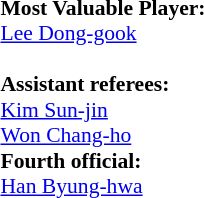<table width=100% style="font-size: 90%">
<tr>
<td><br><strong>Most Valuable Player:</strong>
<br> <a href='#'>Lee Dong-gook</a><br>
<br><strong>Assistant referees:</strong><br>
 <a href='#'>Kim Sun-jin</a><br>
 <a href='#'>Won Chang-ho</a><br>
<strong>Fourth official:</strong><br>
 <a href='#'>Han Byung-hwa</a></td>
</tr>
</table>
